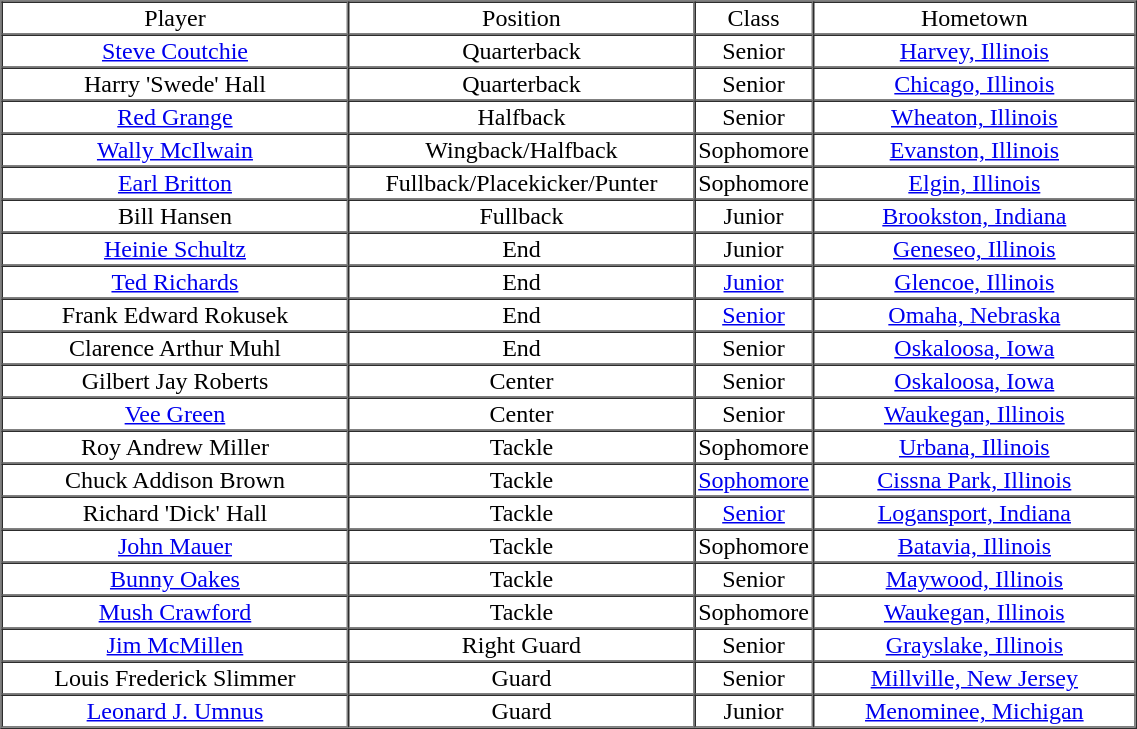<table cellpadding="1" border="1" cellspacing="0" width="60%" style="text-align:center;">
<tr style=>
<td>Player</td>
<td>Position</td>
<td>Class</td>
<td>Hometown</td>
</tr>
<tr align="center" bgcolor="">
<td><a href='#'>Steve Coutchie</a></td>
<td>Quarterback</td>
<td>Senior</td>
<td><a href='#'>Harvey, Illinois</a></td>
</tr>
<tr align="center" bgcolor="">
<td>Harry 'Swede' Hall</td>
<td>Quarterback</td>
<td>Senior</td>
<td><a href='#'>Chicago, Illinois</a></td>
</tr>
<tr align="center" bgcolor="">
<td width="275"><a href='#'>Red Grange</a></td>
<td width="240">Halfback</td>
<td width="75">Senior</td>
<td width="250"><a href='#'>Wheaton, Illinois</a></td>
</tr>
<tr align="center" bgcolor="">
<td><a href='#'>Wally McIlwain</a></td>
<td>Wingback/Halfback</td>
<td>Sophomore</td>
<td><a href='#'>Evanston, Illinois</a></td>
</tr>
<tr align="center" bgcolor="">
<td><a href='#'>Earl Britton</a></td>
<td>Fullback/Placekicker/Punter</td>
<td>Sophomore</td>
<td><a href='#'>Elgin, Illinois</a></td>
</tr>
<tr align="center" bgcolor="">
<td>Bill Hansen</td>
<td>Fullback</td>
<td>Junior</td>
<td><a href='#'>Brookston, Indiana</a></td>
</tr>
<tr align="center" bgcolor="">
<td><a href='#'>Heinie Schultz</a></td>
<td>End</td>
<td>Junior</td>
<td><a href='#'>Geneseo, Illinois</a></td>
</tr>
<tr align="center" bgcolor="">
<td><a href='#'>Ted Richards</a></td>
<td>End</td>
<td><a href='#'>Junior</a></td>
<td><a href='#'>Glencoe, Illinois</a></td>
</tr>
<tr align="center" bgcolor="">
<td>Frank Edward Rokusek</td>
<td>End</td>
<td><a href='#'>Senior</a></td>
<td><a href='#'>Omaha, Nebraska</a></td>
</tr>
<tr align="center" bgcolor="">
<td>Clarence Arthur Muhl</td>
<td>End</td>
<td>Senior</td>
<td><a href='#'>Oskaloosa, Iowa</a></td>
</tr>
<tr align="center" bgcolor="">
<td>Gilbert Jay Roberts</td>
<td>Center</td>
<td>Senior</td>
<td><a href='#'>Oskaloosa, Iowa</a></td>
</tr>
<tr align="center" bgcolor="">
<td><a href='#'>Vee Green</a></td>
<td>Center</td>
<td>Senior</td>
<td><a href='#'>Waukegan, Illinois</a></td>
</tr>
<tr align="center" bgcolor="">
<td>Roy Andrew Miller</td>
<td>Tackle</td>
<td>Sophomore</td>
<td><a href='#'>Urbana, Illinois</a></td>
</tr>
<tr align="center" bgcolor="">
<td>Chuck Addison Brown</td>
<td>Tackle</td>
<td><a href='#'>Sophomore</a></td>
<td><a href='#'>Cissna Park, Illinois</a></td>
</tr>
<tr align="center" bgcolor="">
<td>Richard 'Dick' Hall</td>
<td>Tackle</td>
<td><a href='#'>Senior</a></td>
<td><a href='#'>Logansport, Indiana</a></td>
</tr>
<tr align="center" bgcolor="">
<td><a href='#'>John Mauer</a></td>
<td>Tackle</td>
<td>Sophomore</td>
<td><a href='#'>Batavia, Illinois</a></td>
</tr>
<tr align="center" bgcolor="">
<td><a href='#'>Bunny Oakes</a></td>
<td>Tackle</td>
<td>Senior</td>
<td><a href='#'>Maywood, Illinois</a></td>
</tr>
<tr align="center" bgcolor="">
<td><a href='#'>Mush Crawford</a></td>
<td>Tackle</td>
<td>Sophomore</td>
<td><a href='#'>Waukegan, Illinois</a></td>
</tr>
<tr align="center" bgcolor="">
<td><a href='#'>Jim McMillen</a></td>
<td>Right Guard</td>
<td>Senior</td>
<td><a href='#'>Grayslake, Illinois</a></td>
</tr>
<tr align="center" bgcolor="">
<td>Louis Frederick Slimmer</td>
<td>Guard</td>
<td>Senior</td>
<td><a href='#'>Millville, New Jersey</a></td>
</tr>
<tr align="center" bgcolor="">
<td><a href='#'>Leonard J. Umnus</a></td>
<td>Guard</td>
<td>Junior</td>
<td><a href='#'>Menominee, Michigan</a></td>
</tr>
<tr align="center" bgcolor="">
</tr>
</table>
